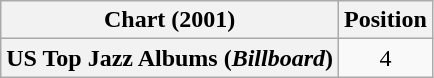<table class="wikitable plainrowheaders" style="text-align:center">
<tr>
<th scope="col">Chart (2001)</th>
<th scope="col">Position</th>
</tr>
<tr>
<th scope="row">US Top Jazz Albums (<em>Billboard</em>)</th>
<td>4</td>
</tr>
</table>
